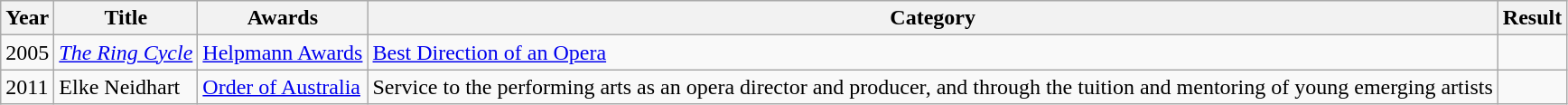<table class=wikitable>
<tr>
<th>Year</th>
<th>Title</th>
<th>Awards</th>
<th>Category</th>
<th>Result</th>
</tr>
<tr>
<td>2005</td>
<td><em><a href='#'>The Ring Cycle</a></em></td>
<td><a href='#'>Helpmann Awards</a></td>
<td><a href='#'>Best Direction of an Opera</a></td>
<td></td>
</tr>
<tr>
<td>2011</td>
<td>Elke Neidhart</td>
<td><a href='#'>Order of Australia</a></td>
<td>Service to the performing arts as an opera director and producer, and through the tuition and mentoring of young emerging artists</td>
<td></td>
</tr>
</table>
